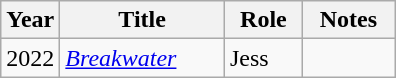<table class="wikitable sortable">
<tr>
<th width="15%">Year</th>
<th>Title</th>
<th>Role</th>
<th>Notes</th>
</tr>
<tr>
<td align="center">2022</td>
<td><em><a href='#'>Breakwater</a></em></td>
<td>Jess</td>
<td></td>
</tr>
</table>
